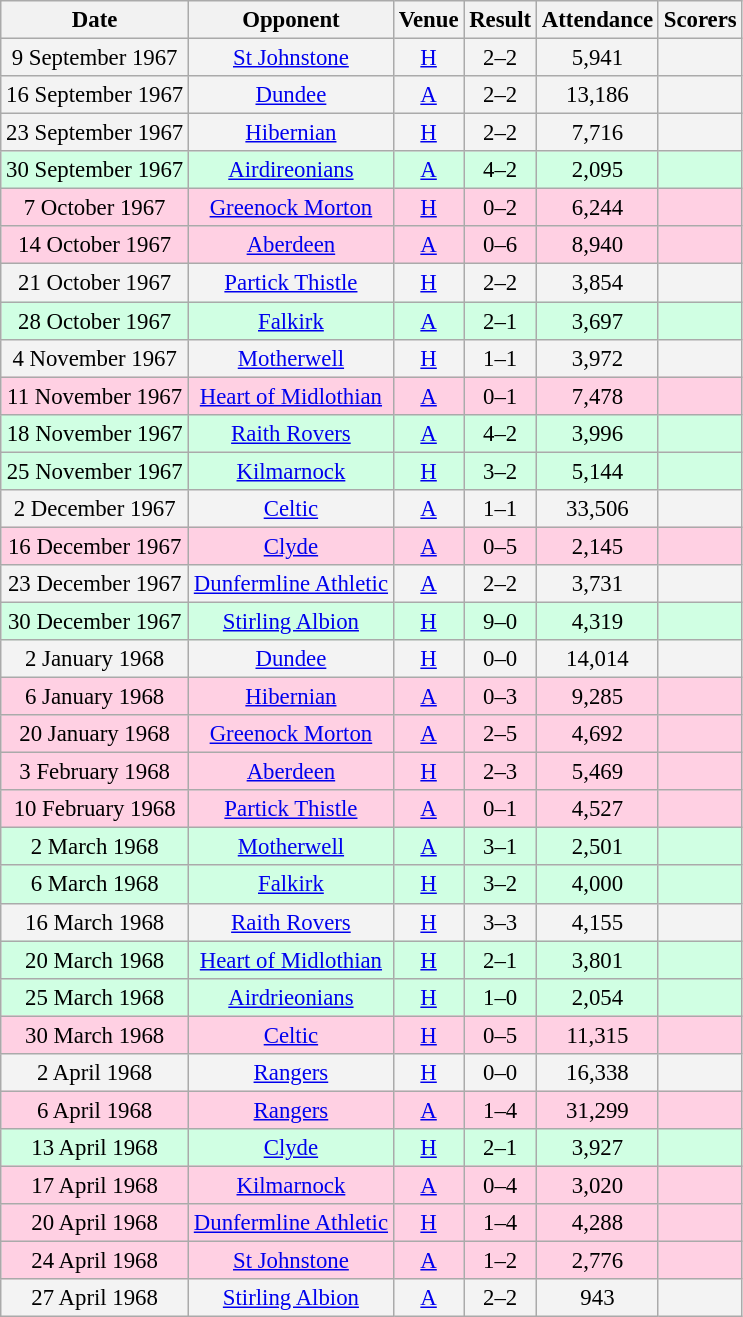<table class="wikitable sortable" style="font-size:95%; text-align:center">
<tr>
<th>Date</th>
<th>Opponent</th>
<th>Venue</th>
<th>Result</th>
<th>Attendance</th>
<th>Scorers</th>
</tr>
<tr bgcolor = "#f3f3f3">
<td>9 September 1967</td>
<td><a href='#'>St Johnstone</a></td>
<td><a href='#'>H</a></td>
<td>2–2</td>
<td>5,941</td>
<td></td>
</tr>
<tr bgcolor = "#f3f3f3">
<td>16 September 1967</td>
<td><a href='#'>Dundee</a></td>
<td><a href='#'>A</a></td>
<td>2–2</td>
<td>13,186</td>
<td></td>
</tr>
<tr bgcolor = "#f3f3f3">
<td>23 September 1967</td>
<td><a href='#'>Hibernian</a></td>
<td><a href='#'>H</a></td>
<td>2–2</td>
<td>7,716</td>
<td></td>
</tr>
<tr bgcolor = "#d0ffe3">
<td>30 September 1967</td>
<td><a href='#'>Airdireonians</a></td>
<td><a href='#'>A</a></td>
<td>4–2</td>
<td>2,095</td>
<td></td>
</tr>
<tr bgcolor = "#ffd0e3">
<td>7 October 1967</td>
<td><a href='#'>Greenock Morton</a></td>
<td><a href='#'>H</a></td>
<td>0–2</td>
<td>6,244</td>
<td></td>
</tr>
<tr bgcolor = "#ffd0e3">
<td>14 October 1967</td>
<td><a href='#'>Aberdeen</a></td>
<td><a href='#'>A</a></td>
<td>0–6</td>
<td>8,940</td>
<td></td>
</tr>
<tr bgcolor = "#f3f3f3">
<td>21 October 1967</td>
<td><a href='#'>Partick Thistle</a></td>
<td><a href='#'>H</a></td>
<td>2–2</td>
<td>3,854</td>
<td></td>
</tr>
<tr bgcolor = "#d0ffe3">
<td>28 October 1967</td>
<td><a href='#'>Falkirk</a></td>
<td><a href='#'>A</a></td>
<td>2–1</td>
<td>3,697</td>
<td></td>
</tr>
<tr bgcolor = "#f3f3f3">
<td>4 November 1967</td>
<td><a href='#'>Motherwell</a></td>
<td><a href='#'>H</a></td>
<td>1–1</td>
<td>3,972</td>
<td></td>
</tr>
<tr bgcolor = "#ffd0e3">
<td>11 November 1967</td>
<td><a href='#'>Heart of Midlothian</a></td>
<td><a href='#'>A</a></td>
<td>0–1</td>
<td>7,478</td>
<td></td>
</tr>
<tr bgcolor = "#d0ffe3">
<td>18 November 1967</td>
<td><a href='#'>Raith Rovers</a></td>
<td><a href='#'>A</a></td>
<td>4–2</td>
<td>3,996</td>
<td></td>
</tr>
<tr bgcolor = "#d0ffe3">
<td>25 November 1967</td>
<td><a href='#'>Kilmarnock</a></td>
<td><a href='#'>H</a></td>
<td>3–2</td>
<td>5,144</td>
<td></td>
</tr>
<tr bgcolor = "#f3f3f3">
<td>2 December 1967</td>
<td><a href='#'>Celtic</a></td>
<td><a href='#'>A</a></td>
<td>1–1</td>
<td>33,506</td>
<td></td>
</tr>
<tr bgcolor = "#ffd0e3">
<td>16 December 1967</td>
<td><a href='#'>Clyde</a></td>
<td><a href='#'>A</a></td>
<td>0–5</td>
<td>2,145</td>
<td></td>
</tr>
<tr bgcolor = "#f3f3f3">
<td>23 December 1967</td>
<td><a href='#'>Dunfermline Athletic</a></td>
<td><a href='#'>A</a></td>
<td>2–2</td>
<td>3,731</td>
<td></td>
</tr>
<tr bgcolor = "#d0ffe3">
<td>30 December 1967</td>
<td><a href='#'>Stirling Albion</a></td>
<td><a href='#'>H</a></td>
<td>9–0</td>
<td>4,319</td>
<td></td>
</tr>
<tr bgcolor = "#f3f3f3">
<td>2 January 1968</td>
<td><a href='#'>Dundee</a></td>
<td><a href='#'>H</a></td>
<td>0–0</td>
<td>14,014</td>
<td></td>
</tr>
<tr bgcolor = "#ffd0e3">
<td>6 January 1968</td>
<td><a href='#'>Hibernian</a></td>
<td><a href='#'>A</a></td>
<td>0–3</td>
<td>9,285</td>
<td></td>
</tr>
<tr bgcolor = "#ffd0e3">
<td>20 January 1968</td>
<td><a href='#'>Greenock Morton</a></td>
<td><a href='#'>A</a></td>
<td>2–5</td>
<td>4,692</td>
<td></td>
</tr>
<tr bgcolor = "#ffd0e3">
<td>3 February 1968</td>
<td><a href='#'>Aberdeen</a></td>
<td><a href='#'>H</a></td>
<td>2–3</td>
<td>5,469</td>
<td></td>
</tr>
<tr bgcolor = "#ffd0e3">
<td>10 February 1968</td>
<td><a href='#'>Partick Thistle</a></td>
<td><a href='#'>A</a></td>
<td>0–1</td>
<td>4,527</td>
<td></td>
</tr>
<tr bgcolor = "#d0ffe3">
<td>2 March 1968</td>
<td><a href='#'>Motherwell</a></td>
<td><a href='#'>A</a></td>
<td>3–1</td>
<td>2,501</td>
<td></td>
</tr>
<tr bgcolor = "#d0ffe3">
<td>6 March 1968</td>
<td><a href='#'>Falkirk</a></td>
<td><a href='#'>H</a></td>
<td>3–2</td>
<td>4,000</td>
<td></td>
</tr>
<tr bgcolor = "#f3f3f3">
<td>16 March 1968</td>
<td><a href='#'>Raith Rovers</a></td>
<td><a href='#'>H</a></td>
<td>3–3</td>
<td>4,155</td>
<td></td>
</tr>
<tr bgcolor = "#d0ffe3">
<td>20 March 1968</td>
<td><a href='#'>Heart of Midlothian</a></td>
<td><a href='#'>H</a></td>
<td>2–1</td>
<td>3,801</td>
<td></td>
</tr>
<tr bgcolor = "#d0ffe3">
<td>25 March 1968</td>
<td><a href='#'>Airdrieonians</a></td>
<td><a href='#'>H</a></td>
<td>1–0</td>
<td>2,054</td>
<td></td>
</tr>
<tr bgcolor = "#ffd0e3">
<td>30 March 1968</td>
<td><a href='#'>Celtic</a></td>
<td><a href='#'>H</a></td>
<td>0–5</td>
<td>11,315</td>
<td></td>
</tr>
<tr bgcolor = "#f3f3f3">
<td>2 April 1968</td>
<td><a href='#'>Rangers</a></td>
<td><a href='#'>H</a></td>
<td>0–0</td>
<td>16,338</td>
<td></td>
</tr>
<tr bgcolor = "#ffd0e3">
<td>6 April 1968</td>
<td><a href='#'>Rangers</a></td>
<td><a href='#'>A</a></td>
<td>1–4</td>
<td>31,299</td>
<td></td>
</tr>
<tr bgcolor = "#d0ffe3">
<td>13 April 1968</td>
<td><a href='#'>Clyde</a></td>
<td><a href='#'>H</a></td>
<td>2–1</td>
<td>3,927</td>
<td></td>
</tr>
<tr bgcolor = "#ffd0e3">
<td>17 April 1968</td>
<td><a href='#'>Kilmarnock</a></td>
<td><a href='#'>A</a></td>
<td>0–4</td>
<td>3,020</td>
<td></td>
</tr>
<tr bgcolor = "#ffd0e3">
<td>20 April 1968</td>
<td><a href='#'>Dunfermline Athletic</a></td>
<td><a href='#'>H</a></td>
<td>1–4</td>
<td>4,288</td>
<td></td>
</tr>
<tr bgcolor = "#ffd0e3">
<td>24 April 1968</td>
<td><a href='#'>St Johnstone</a></td>
<td><a href='#'>A</a></td>
<td>1–2</td>
<td>2,776</td>
<td></td>
</tr>
<tr bgcolor = "#f3f3f3">
<td>27 April 1968</td>
<td><a href='#'>Stirling Albion</a></td>
<td><a href='#'>A</a></td>
<td>2–2</td>
<td>943</td>
<td></td>
</tr>
</table>
